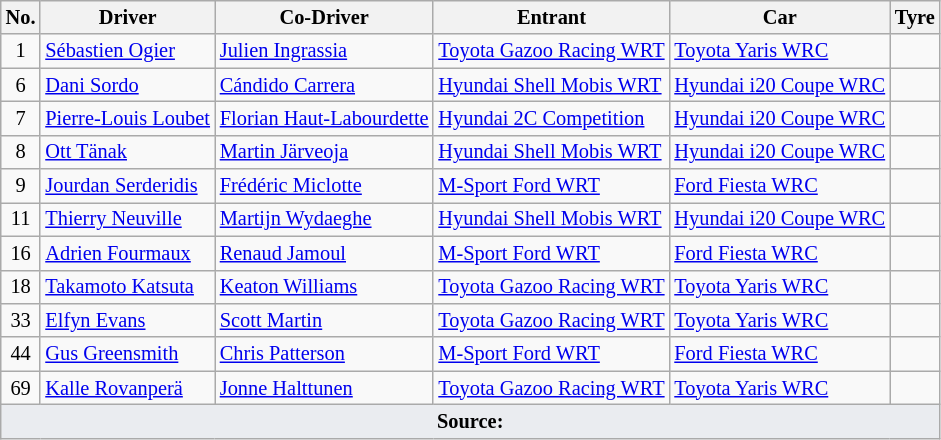<table class="wikitable" style="font-size: 85%;">
<tr>
<th>No.</th>
<th>Driver</th>
<th>Co-Driver</th>
<th>Entrant</th>
<th>Car</th>
<th>Tyre</th>
</tr>
<tr>
<td align="center">1</td>
<td> <a href='#'>Sébastien Ogier</a></td>
<td> <a href='#'>Julien Ingrassia</a></td>
<td> <a href='#'>Toyota Gazoo Racing WRT</a></td>
<td><a href='#'>Toyota Yaris WRC</a></td>
<td align="center"></td>
</tr>
<tr>
<td align="center">6</td>
<td> <a href='#'>Dani Sordo</a></td>
<td> <a href='#'>Cándido Carrera</a></td>
<td> <a href='#'>Hyundai Shell Mobis WRT</a></td>
<td><a href='#'>Hyundai i20 Coupe WRC</a></td>
<td align="center"></td>
</tr>
<tr>
<td align="center">7</td>
<td> <a href='#'>Pierre-Louis Loubet</a></td>
<td> <a href='#'>Florian Haut-Labourdette</a></td>
<td> <a href='#'>Hyundai 2C Competition</a></td>
<td><a href='#'>Hyundai i20 Coupe WRC</a></td>
<td align="center"></td>
</tr>
<tr>
<td align="center">8</td>
<td> <a href='#'>Ott Tänak</a></td>
<td> <a href='#'>Martin Järveoja</a></td>
<td> <a href='#'>Hyundai Shell Mobis WRT</a></td>
<td nowrap><a href='#'>Hyundai i20 Coupe WRC</a></td>
<td align="center"></td>
</tr>
<tr>
<td align="center">9</td>
<td> <a href='#'>Jourdan Serderidis</a></td>
<td> <a href='#'>Frédéric Miclotte</a></td>
<td> <a href='#'>M-Sport Ford WRT</a></td>
<td><a href='#'>Ford Fiesta WRC</a></td>
<td align="center"></td>
</tr>
<tr>
<td align="center">11</td>
<td> <a href='#'>Thierry Neuville</a></td>
<td> <a href='#'>Martijn Wydaeghe</a></td>
<td> <a href='#'>Hyundai Shell Mobis WRT</a></td>
<td><a href='#'>Hyundai i20 Coupe WRC</a></td>
<td align="center"></td>
</tr>
<tr>
<td align="center">16</td>
<td> <a href='#'>Adrien Fourmaux</a></td>
<td> <a href='#'>Renaud Jamoul</a></td>
<td> <a href='#'>M-Sport Ford WRT</a></td>
<td><a href='#'>Ford Fiesta WRC</a></td>
<td align="center"></td>
</tr>
<tr>
<td align="center">18</td>
<td> <a href='#'>Takamoto Katsuta</a></td>
<td> <a href='#'>Keaton Williams</a></td>
<td> <a href='#'>Toyota Gazoo Racing WRT</a></td>
<td><a href='#'>Toyota Yaris WRC</a></td>
<td></td>
</tr>
<tr>
<td align="center">33</td>
<td> <a href='#'>Elfyn Evans</a></td>
<td> <a href='#'>Scott Martin</a></td>
<td> <a href='#'>Toyota Gazoo Racing WRT</a></td>
<td><a href='#'>Toyota Yaris WRC</a></td>
<td align="center"></td>
</tr>
<tr>
<td align="center">44</td>
<td> <a href='#'>Gus Greensmith</a></td>
<td> <a href='#'>Chris Patterson</a></td>
<td> <a href='#'>M-Sport Ford WRT</a></td>
<td><a href='#'>Ford Fiesta WRC</a></td>
<td align="center"></td>
</tr>
<tr>
<td align="center">69</td>
<td> <a href='#'>Kalle Rovanperä</a></td>
<td> <a href='#'>Jonne Halttunen</a></td>
<td> <a href='#'>Toyota Gazoo Racing WRT</a></td>
<td><a href='#'>Toyota Yaris WRC</a></td>
<td align="center"></td>
</tr>
<tr>
<td colspan="6" style="background-color:#EAECF0;text-align:center"><strong>Source:</strong></td>
</tr>
</table>
